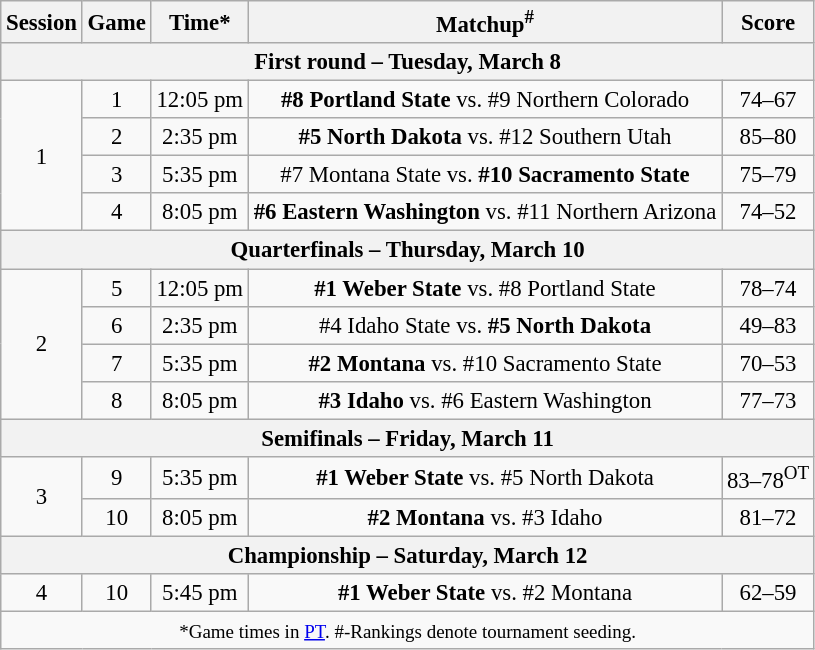<table class="wikitable" style="font-size: 95%;text-align:center">
<tr>
<th>Session</th>
<th>Game</th>
<th>Time*</th>
<th>Matchup<sup>#</sup></th>
<th>Score</th>
</tr>
<tr>
<th colspan=5>First round – Tuesday, March 8</th>
</tr>
<tr>
<td rowspan=4>1</td>
<td>1</td>
<td>12:05 pm</td>
<td><strong>#8 Portland State</strong> vs. #9 Northern Colorado</td>
<td>74–67</td>
</tr>
<tr>
<td>2</td>
<td>2:35 pm</td>
<td><strong>#5 North Dakota</strong> vs. #12 Southern Utah</td>
<td>85–80</td>
</tr>
<tr>
<td>3</td>
<td>5:35 pm</td>
<td>#7 Montana State vs. <strong>#10 Sacramento State</strong></td>
<td>75–79</td>
</tr>
<tr>
<td>4</td>
<td>8:05 pm</td>
<td><strong>#6 Eastern Washington</strong> vs. #11 Northern Arizona</td>
<td>74–52</td>
</tr>
<tr>
<th colspan=5>Quarterfinals – Thursday, March 10</th>
</tr>
<tr>
<td rowspan=4>2</td>
<td>5</td>
<td>12:05 pm</td>
<td><strong>#1 Weber State</strong> vs. #8 Portland State</td>
<td>78–74</td>
</tr>
<tr>
<td>6</td>
<td>2:35 pm</td>
<td>#4 Idaho State vs. <strong>#5 North Dakota</strong></td>
<td>49–83</td>
</tr>
<tr>
<td>7</td>
<td>5:35 pm</td>
<td><strong>#2 Montana</strong> vs. #10 Sacramento State</td>
<td>70–53</td>
</tr>
<tr>
<td>8</td>
<td>8:05 pm</td>
<td><strong>#3 Idaho</strong> vs. #6 Eastern Washington</td>
<td>77–73</td>
</tr>
<tr>
<th colspan=5>Semifinals – Friday, March 11</th>
</tr>
<tr>
<td rowspan=2>3</td>
<td>9</td>
<td>5:35 pm</td>
<td><strong>#1 Weber State</strong> vs. #5 North Dakota</td>
<td>83–78<sup>OT</sup></td>
</tr>
<tr>
<td>10</td>
<td>8:05 pm</td>
<td><strong>#2 Montana</strong> vs. #3 Idaho</td>
<td>81–72</td>
</tr>
<tr>
<th colspan=5>Championship – Saturday, March 12</th>
</tr>
<tr>
<td rowspan=1>4</td>
<td>10</td>
<td>5:45 pm</td>
<td><strong>#1 Weber State</strong> vs. #2 Montana</td>
<td>62–59</td>
</tr>
<tr>
<td colspan=5><small>*Game times in <a href='#'>PT</a>. #-Rankings denote tournament seeding.</small></td>
</tr>
</table>
